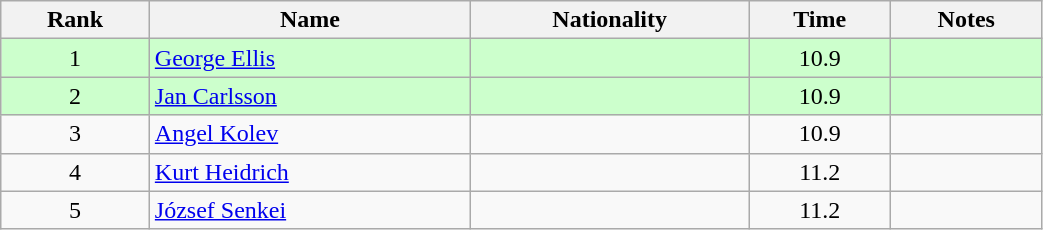<table class="wikitable sortable" style="text-align:center;width: 55%">
<tr>
<th>Rank</th>
<th>Name</th>
<th>Nationality</th>
<th>Time</th>
<th>Notes</th>
</tr>
<tr bgcolor=ccffcc>
<td>1</td>
<td align=left><a href='#'>George Ellis</a></td>
<td align=left></td>
<td>10.9</td>
<td></td>
</tr>
<tr bgcolor=ccffcc>
<td>2</td>
<td align=left><a href='#'>Jan Carlsson</a></td>
<td align=left></td>
<td>10.9</td>
<td></td>
</tr>
<tr>
<td>3</td>
<td align=left><a href='#'>Angel Kolev</a></td>
<td align=left></td>
<td>10.9</td>
<td></td>
</tr>
<tr>
<td>4</td>
<td align=left><a href='#'>Kurt Heidrich</a></td>
<td align=left></td>
<td>11.2</td>
<td></td>
</tr>
<tr>
<td>5</td>
<td align=left><a href='#'>József Senkei</a></td>
<td align=left></td>
<td>11.2</td>
<td></td>
</tr>
</table>
